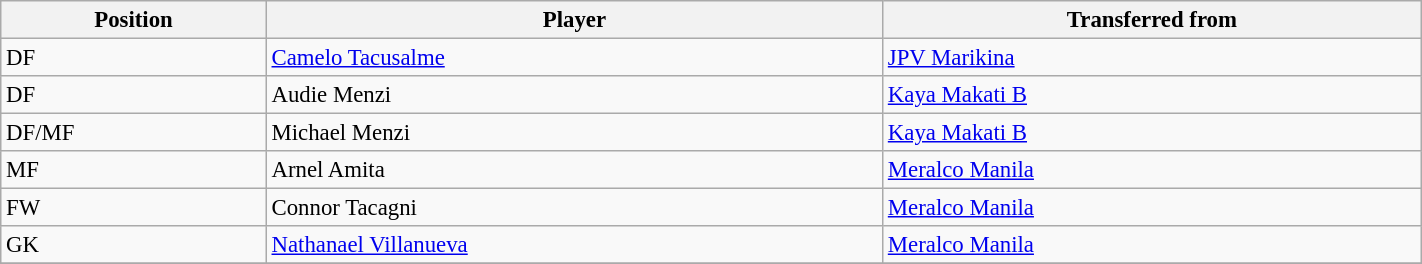<table class="wikitable sortable" style="width:75%; text-align:center; font-size:95%; text-align:left;">
<tr>
<th><strong>Position</strong></th>
<th><strong>Player</strong></th>
<th><strong>Transferred from</strong></th>
</tr>
<tr>
<td>DF</td>
<td> <a href='#'>Camelo Tacusalme</a></td>
<td> <a href='#'>JPV Marikina</a></td>
</tr>
<tr>
<td>DF</td>
<td> Audie Menzi</td>
<td> <a href='#'>Kaya Makati B</a></td>
</tr>
<tr>
<td>DF/MF</td>
<td> Michael Menzi</td>
<td> <a href='#'>Kaya Makati B</a></td>
</tr>
<tr>
<td>MF</td>
<td> Arnel Amita</td>
<td> <a href='#'>Meralco Manila</a></td>
</tr>
<tr>
<td>FW</td>
<td> Connor Tacagni</td>
<td> <a href='#'>Meralco Manila</a></td>
</tr>
<tr>
<td>GK</td>
<td> <a href='#'>Nathanael Villanueva</a></td>
<td> <a href='#'>Meralco Manila</a></td>
</tr>
<tr>
</tr>
</table>
